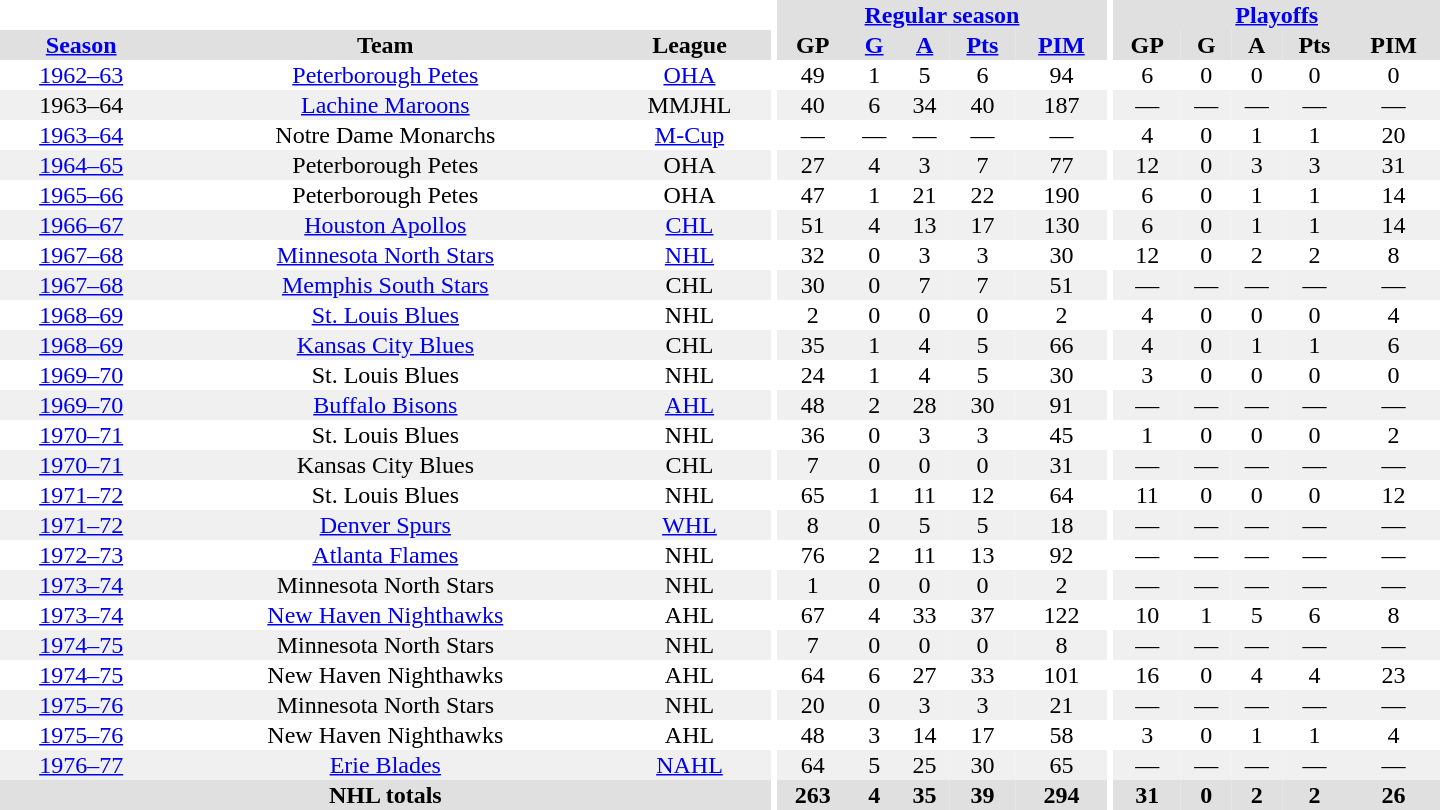<table border="0" cellpadding="1" cellspacing="0" style="text-align:center; width:60em">
<tr bgcolor="#e0e0e0">
<th colspan="3" bgcolor="#ffffff"></th>
<th rowspan="100" bgcolor="#ffffff"></th>
<th colspan="5"><a href='#'>Regular season</a></th>
<th rowspan="100" bgcolor="#ffffff"></th>
<th colspan="5"><a href='#'>Playoffs</a></th>
</tr>
<tr bgcolor="#e0e0e0">
<th><a href='#'>Season</a></th>
<th>Team</th>
<th>League</th>
<th>GP</th>
<th><a href='#'>G</a></th>
<th><a href='#'>A</a></th>
<th><a href='#'>Pts</a></th>
<th><a href='#'>PIM</a></th>
<th>GP</th>
<th>G</th>
<th>A</th>
<th>Pts</th>
<th>PIM</th>
</tr>
<tr>
<td><a href='#'>1962–63</a></td>
<td><a href='#'>Peterborough Petes</a></td>
<td><a href='#'>OHA</a></td>
<td>49</td>
<td>1</td>
<td>5</td>
<td>6</td>
<td>94</td>
<td>6</td>
<td>0</td>
<td>0</td>
<td>0</td>
<td>0</td>
</tr>
<tr bgcolor="#f0f0f0">
<td>1963–64</td>
<td><a href='#'>Lachine Maroons</a></td>
<td>MMJHL</td>
<td>40</td>
<td>6</td>
<td>34</td>
<td>40</td>
<td>187</td>
<td>—</td>
<td>—</td>
<td>—</td>
<td>—</td>
<td>—</td>
</tr>
<tr>
<td><a href='#'>1963–64</a></td>
<td>Notre Dame Monarchs</td>
<td><a href='#'>M-Cup</a></td>
<td>—</td>
<td>—</td>
<td>—</td>
<td>—</td>
<td>—</td>
<td>4</td>
<td>0</td>
<td>1</td>
<td>1</td>
<td>20</td>
</tr>
<tr bgcolor="#f0f0f0">
<td><a href='#'>1964–65</a></td>
<td>Peterborough Petes</td>
<td>OHA</td>
<td>27</td>
<td>4</td>
<td>3</td>
<td>7</td>
<td>77</td>
<td>12</td>
<td>0</td>
<td>3</td>
<td>3</td>
<td>31</td>
</tr>
<tr>
<td><a href='#'>1965–66</a></td>
<td>Peterborough Petes</td>
<td>OHA</td>
<td>47</td>
<td>1</td>
<td>21</td>
<td>22</td>
<td>190</td>
<td>6</td>
<td>0</td>
<td>1</td>
<td>1</td>
<td>14</td>
</tr>
<tr bgcolor="#f0f0f0">
<td><a href='#'>1966–67</a></td>
<td><a href='#'>Houston Apollos</a></td>
<td><a href='#'>CHL</a></td>
<td>51</td>
<td>4</td>
<td>13</td>
<td>17</td>
<td>130</td>
<td>6</td>
<td>0</td>
<td>1</td>
<td>1</td>
<td>14</td>
</tr>
<tr>
<td><a href='#'>1967–68</a></td>
<td><a href='#'>Minnesota North Stars</a></td>
<td><a href='#'>NHL</a></td>
<td>32</td>
<td>0</td>
<td>3</td>
<td>3</td>
<td>30</td>
<td>12</td>
<td>0</td>
<td>2</td>
<td>2</td>
<td>8</td>
</tr>
<tr bgcolor="#f0f0f0">
<td><a href='#'>1967–68</a></td>
<td><a href='#'>Memphis South Stars</a></td>
<td>CHL</td>
<td>30</td>
<td>0</td>
<td>7</td>
<td>7</td>
<td>51</td>
<td>—</td>
<td>—</td>
<td>—</td>
<td>—</td>
<td>—</td>
</tr>
<tr>
<td><a href='#'>1968–69</a></td>
<td><a href='#'>St. Louis Blues</a></td>
<td>NHL</td>
<td>2</td>
<td>0</td>
<td>0</td>
<td>0</td>
<td>2</td>
<td>4</td>
<td>0</td>
<td>0</td>
<td>0</td>
<td>4</td>
</tr>
<tr bgcolor="#f0f0f0">
<td><a href='#'>1968–69</a></td>
<td><a href='#'>Kansas City Blues</a></td>
<td>CHL</td>
<td>35</td>
<td>1</td>
<td>4</td>
<td>5</td>
<td>66</td>
<td>4</td>
<td>0</td>
<td>1</td>
<td>1</td>
<td>6</td>
</tr>
<tr>
<td><a href='#'>1969–70</a></td>
<td>St. Louis Blues</td>
<td>NHL</td>
<td>24</td>
<td>1</td>
<td>4</td>
<td>5</td>
<td>30</td>
<td>3</td>
<td>0</td>
<td>0</td>
<td>0</td>
<td>0</td>
</tr>
<tr bgcolor="#f0f0f0">
<td><a href='#'>1969–70</a></td>
<td><a href='#'>Buffalo Bisons</a></td>
<td><a href='#'>AHL</a></td>
<td>48</td>
<td>2</td>
<td>28</td>
<td>30</td>
<td>91</td>
<td>—</td>
<td>—</td>
<td>—</td>
<td>—</td>
<td>—</td>
</tr>
<tr>
<td><a href='#'>1970–71</a></td>
<td>St. Louis Blues</td>
<td>NHL</td>
<td>36</td>
<td>0</td>
<td>3</td>
<td>3</td>
<td>45</td>
<td>1</td>
<td>0</td>
<td>0</td>
<td>0</td>
<td>2</td>
</tr>
<tr bgcolor="#f0f0f0">
<td><a href='#'>1970–71</a></td>
<td>Kansas City Blues</td>
<td>CHL</td>
<td>7</td>
<td>0</td>
<td>0</td>
<td>0</td>
<td>31</td>
<td>—</td>
<td>—</td>
<td>—</td>
<td>—</td>
<td>—</td>
</tr>
<tr>
<td><a href='#'>1971–72</a></td>
<td>St. Louis Blues</td>
<td>NHL</td>
<td>65</td>
<td>1</td>
<td>11</td>
<td>12</td>
<td>64</td>
<td>11</td>
<td>0</td>
<td>0</td>
<td>0</td>
<td>12</td>
</tr>
<tr bgcolor="#f0f0f0">
<td><a href='#'>1971–72</a></td>
<td><a href='#'>Denver Spurs</a></td>
<td><a href='#'>WHL</a></td>
<td>8</td>
<td>0</td>
<td>5</td>
<td>5</td>
<td>18</td>
<td>—</td>
<td>—</td>
<td>—</td>
<td>—</td>
<td>—</td>
</tr>
<tr>
<td><a href='#'>1972–73</a></td>
<td><a href='#'>Atlanta Flames</a></td>
<td>NHL</td>
<td>76</td>
<td>2</td>
<td>11</td>
<td>13</td>
<td>92</td>
<td>—</td>
<td>—</td>
<td>—</td>
<td>—</td>
<td>—</td>
</tr>
<tr bgcolor="#f0f0f0">
<td><a href='#'>1973–74</a></td>
<td>Minnesota North Stars</td>
<td>NHL</td>
<td>1</td>
<td>0</td>
<td>0</td>
<td>0</td>
<td>2</td>
<td>—</td>
<td>—</td>
<td>—</td>
<td>—</td>
<td>—</td>
</tr>
<tr>
<td><a href='#'>1973–74</a></td>
<td><a href='#'>New Haven Nighthawks</a></td>
<td>AHL</td>
<td>67</td>
<td>4</td>
<td>33</td>
<td>37</td>
<td>122</td>
<td>10</td>
<td>1</td>
<td>5</td>
<td>6</td>
<td>8</td>
</tr>
<tr bgcolor="#f0f0f0">
<td><a href='#'>1974–75</a></td>
<td>Minnesota North Stars</td>
<td>NHL</td>
<td>7</td>
<td>0</td>
<td>0</td>
<td>0</td>
<td>8</td>
<td>—</td>
<td>—</td>
<td>—</td>
<td>—</td>
<td>—</td>
</tr>
<tr>
<td><a href='#'>1974–75</a></td>
<td>New Haven Nighthawks</td>
<td>AHL</td>
<td>64</td>
<td>6</td>
<td>27</td>
<td>33</td>
<td>101</td>
<td>16</td>
<td>0</td>
<td>4</td>
<td>4</td>
<td>23</td>
</tr>
<tr bgcolor="#f0f0f0">
<td><a href='#'>1975–76</a></td>
<td>Minnesota North Stars</td>
<td>NHL</td>
<td>20</td>
<td>0</td>
<td>3</td>
<td>3</td>
<td>21</td>
<td>—</td>
<td>—</td>
<td>—</td>
<td>—</td>
<td>—</td>
</tr>
<tr>
<td><a href='#'>1975–76</a></td>
<td>New Haven Nighthawks</td>
<td>AHL</td>
<td>48</td>
<td>3</td>
<td>14</td>
<td>17</td>
<td>58</td>
<td>3</td>
<td>0</td>
<td>1</td>
<td>1</td>
<td>4</td>
</tr>
<tr bgcolor="#f0f0f0">
<td><a href='#'>1976–77</a></td>
<td><a href='#'>Erie Blades</a></td>
<td><a href='#'>NAHL</a></td>
<td>64</td>
<td>5</td>
<td>25</td>
<td>30</td>
<td>65</td>
<td>—</td>
<td>—</td>
<td>—</td>
<td>—</td>
<td>—</td>
</tr>
<tr bgcolor="#e0e0e0">
<th colspan="3">NHL totals</th>
<th>263</th>
<th>4</th>
<th>35</th>
<th>39</th>
<th>294</th>
<th>31</th>
<th>0</th>
<th>2</th>
<th>2</th>
<th>26</th>
</tr>
</table>
